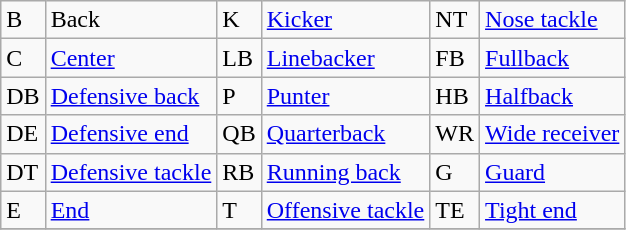<table class="wikitable">
<tr>
<td>B</td>
<td>Back</td>
<td>K</td>
<td><a href='#'>Kicker</a></td>
<td>NT</td>
<td><a href='#'>Nose tackle</a></td>
</tr>
<tr>
<td>C</td>
<td><a href='#'>Center</a></td>
<td>LB</td>
<td><a href='#'>Linebacker</a></td>
<td>FB</td>
<td><a href='#'>Fullback</a></td>
</tr>
<tr>
<td>DB</td>
<td><a href='#'>Defensive back</a></td>
<td>P</td>
<td><a href='#'>Punter</a></td>
<td>HB</td>
<td><a href='#'>Halfback</a></td>
</tr>
<tr>
<td>DE</td>
<td><a href='#'>Defensive end</a></td>
<td>QB</td>
<td><a href='#'>Quarterback</a></td>
<td>WR</td>
<td><a href='#'>Wide receiver</a></td>
</tr>
<tr>
<td>DT</td>
<td><a href='#'>Defensive tackle</a></td>
<td>RB</td>
<td><a href='#'>Running back</a></td>
<td>G</td>
<td><a href='#'>Guard</a></td>
</tr>
<tr>
<td>E</td>
<td><a href='#'>End</a></td>
<td>T</td>
<td><a href='#'>Offensive tackle</a></td>
<td>TE</td>
<td><a href='#'>Tight end</a></td>
</tr>
<tr>
</tr>
</table>
